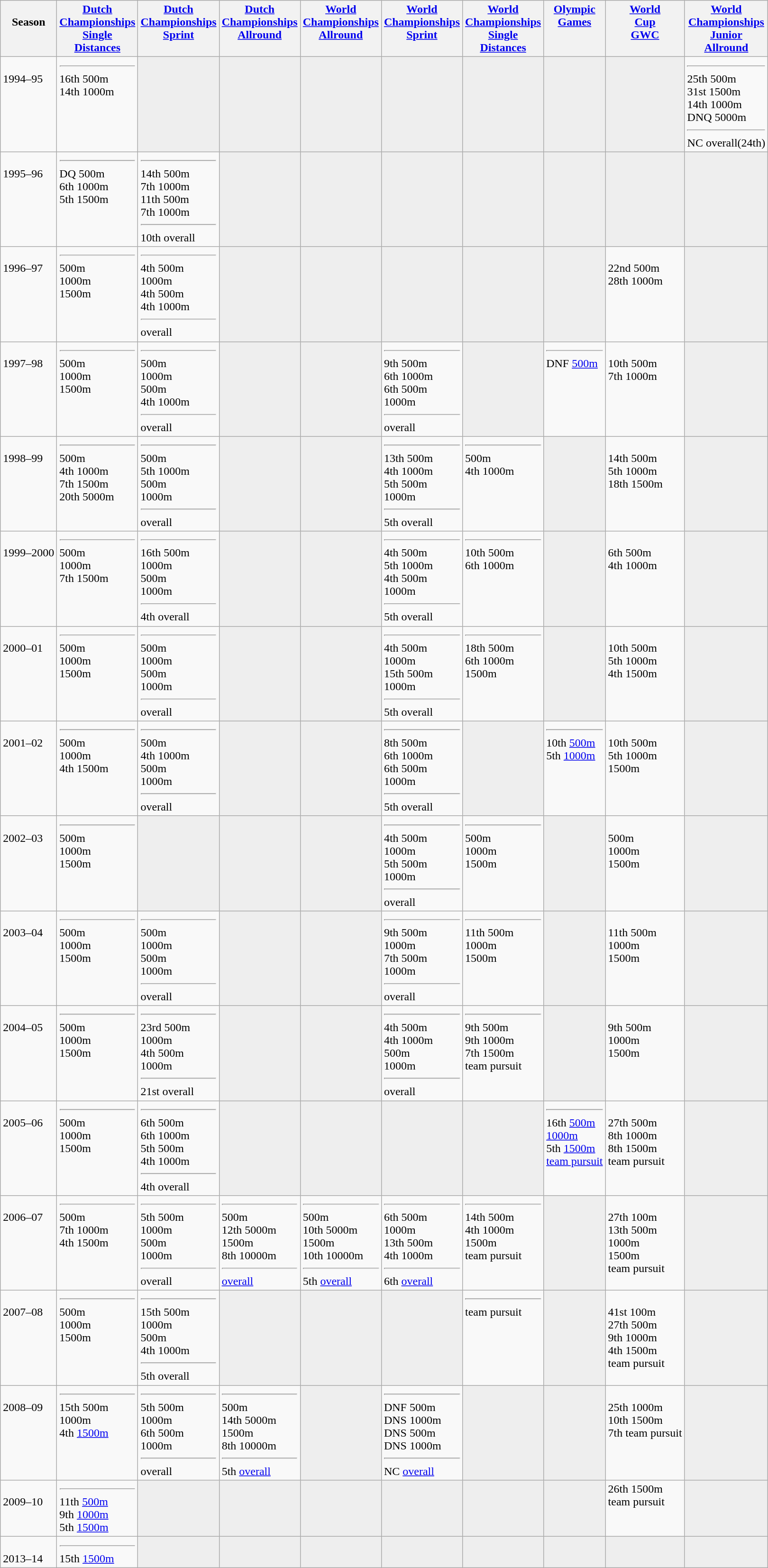<table class="wikitable">
<tr style="vertical-align: top;">
<th><br> Season</th>
<th><a href='#'>Dutch <br> Championships <br> Single <br> Distances</a></th>
<th><a href='#'>Dutch <br> Championships <br> Sprint</a></th>
<th><a href='#'>Dutch <br> Championships <br> Allround</a></th>
<th><a href='#'>World <br> Championships <br> Allround</a></th>
<th><a href='#'>World <br> Championships <br> Sprint</a></th>
<th><a href='#'>World <br> Championships <br> Single <br> Distances</a></th>
<th><a href='#'>Olympic <br> Games</a></th>
<th><a href='#'>World <br> Cup <br> GWC</a></th>
<th><a href='#'>World <br> Championships <br> Junior <br> Allround</a></th>
</tr>
<tr style="vertical-align: top;">
<td><br> 1994–95</td>
<td> <hr> 16th 500m <br> 14th 1000m</td>
<td bgcolor=#EEEEEE></td>
<td bgcolor=#EEEEEE></td>
<td bgcolor=#EEEEEE></td>
<td bgcolor=#EEEEEE></td>
<td bgcolor=#EEEEEE></td>
<td bgcolor=#EEEEEE></td>
<td bgcolor=#EEEEEE></td>
<td> <hr> 25th 500m <br> 31st 1500m <br> 14th 1000m <br> DNQ 5000m <hr> NC overall(24th)</td>
</tr>
<tr style="vertical-align: top;">
<td><br> 1995–96</td>
<td> <hr> DQ 500m <br> 6th 1000m <br> 5th 1500m</td>
<td> <hr> 14th 500m <br> 7th 1000m <br> 11th 500m <br> 7th 1000m <hr> 10th overall</td>
<td bgcolor=#EEEEEE></td>
<td bgcolor=#EEEEEE></td>
<td bgcolor=#EEEEEE></td>
<td bgcolor=#EEEEEE></td>
<td bgcolor=#EEEEEE></td>
<td bgcolor=#EEEEEE></td>
<td bgcolor=#EEEEEE></td>
</tr>
<tr style="vertical-align: top;">
<td><br> 1996–97</td>
<td> <hr>  500m <br>  1000m <br>  1500m</td>
<td> <hr> 4th 500m <br>  1000m <br> 4th 500m <br> 4th 1000m <hr>  overall</td>
<td bgcolor=#EEEEEE></td>
<td bgcolor=#EEEEEE></td>
<td bgcolor=#EEEEEE></td>
<td bgcolor=#EEEEEE></td>
<td bgcolor=#EEEEEE></td>
<td><br> 22nd 500m <br> 28th 1000m</td>
<td bgcolor=#EEEEEE></td>
</tr>
<tr style="vertical-align: top;">
<td><br> 1997–98</td>
<td> <hr>  500m <br>  1000m <br>  1500m</td>
<td> <hr>  500m <br>  1000m <br>  500m <br> 4th 1000m <hr>  overall</td>
<td bgcolor=#EEEEEE></td>
<td bgcolor=#EEEEEE></td>
<td> <hr> 9th 500m <br> 6th 1000m <br> 6th 500m <br>  1000m <hr>  overall</td>
<td bgcolor=#EEEEEE></td>
<td> <hr> DNF <a href='#'>500m</a></td>
<td><br> 10th 500m <br> 7th 1000m</td>
<td bgcolor=#EEEEEE></td>
</tr>
<tr style="vertical-align: top;">
<td><br> 1998–99</td>
<td> <hr>  500m <br> 4th 1000m <br> 7th 1500m <br> 20th 5000m</td>
<td> <hr>  500m <br> 5th 1000m <br>  500m <br>  1000m <hr>  overall</td>
<td bgcolor=#EEEEEE></td>
<td bgcolor=#EEEEEE></td>
<td> <hr> 13th 500m <br> 4th 1000m <br> 5th 500m <br>  1000m <hr> 5th overall</td>
<td> <hr>  500m <br> 4th 1000m</td>
<td bgcolor=#EEEEEE></td>
<td><br> 14th 500m <br> 5th 1000m <br> 18th 1500m</td>
<td bgcolor=#EEEEEE></td>
</tr>
<tr style="vertical-align: top;">
<td><br> 1999–2000</td>
<td> <hr>  500m <br>  1000m <br> 7th 1500m</td>
<td> <hr> 16th 500m <br>  1000m <br>  500m <br>  1000m <hr> 4th overall</td>
<td bgcolor=#EEEEEE></td>
<td bgcolor=#EEEEEE></td>
<td> <hr> 4th 500m <br> 5th 1000m <br> 4th 500m <br>  1000m <hr> 5th overall</td>
<td> <hr> 10th 500m <br> 6th 1000m</td>
<td bgcolor=#EEEEEE></td>
<td><br> 6th 500m <br> 4th 1000m</td>
<td bgcolor=#EEEEEE></td>
</tr>
<tr style="vertical-align: top;">
<td><br> 2000–01</td>
<td> <hr>  500m <br>  1000m <br>  1500m</td>
<td> <hr>  500m <br>  1000m <br>  500m <br>  1000m <hr>  overall</td>
<td bgcolor=#EEEEEE></td>
<td bgcolor=#EEEEEE></td>
<td> <hr> 4th 500m <br>  1000m <br> 15th 500m <br>  1000m <hr> 5th overall</td>
<td> <hr> 18th 500m <br> 6th 1000m <br>  1500m</td>
<td bgcolor=#EEEEEE></td>
<td><br> 10th 500m <br> 5th 1000m <br> 4th 1500m</td>
<td bgcolor=#EEEEEE></td>
</tr>
<tr style="vertical-align: top;">
<td><br> 2001–02</td>
<td> <hr>  500m <br>  1000m <br> 4th 1500m</td>
<td> <hr>  500m <br> 4th 1000m <br>  500m <br>  1000m <hr>  overall</td>
<td bgcolor=#EEEEEE></td>
<td bgcolor=#EEEEEE></td>
<td> <hr> 8th 500m <br> 6th 1000m <br> 6th 500m <br>  1000m <hr> 5th overall</td>
<td bgcolor=#EEEEEE></td>
<td> <hr> 10th <a href='#'>500m</a> <br> 5th <a href='#'>1000m</a></td>
<td><br> 10th 500m <br> 5th 1000m <br>  1500m</td>
<td bgcolor=#EEEEEE></td>
</tr>
<tr style="vertical-align: top;">
<td><br> 2002–03</td>
<td> <hr>  500m <br>  1000m <br>  1500m</td>
<td bgcolor=#EEEEEE></td>
<td bgcolor=#EEEEEE></td>
<td bgcolor=#EEEEEE></td>
<td> <hr> 4th 500m <br>  1000m <br> 5th 500m <br>  1000m <hr>  overall</td>
<td> <hr>  500m <br>  1000m <br>  1500m</td>
<td bgcolor=#EEEEEE></td>
<td><br>  500m <br>  1000m <br>  1500m</td>
<td bgcolor=#EEEEEE></td>
</tr>
<tr style="vertical-align: top;">
<td><br> 2003–04</td>
<td> <hr>  500m <br>  1000m <br>  1500m</td>
<td> <hr>  500m <br>  1000m <br>  500m <br>  1000m <hr>  overall</td>
<td bgcolor=#EEEEEE></td>
<td bgcolor=#EEEEEE></td>
<td> <hr> 9th 500m <br>  1000m <br> 7th 500m <br>  1000m <hr>  overall</td>
<td> <hr> 11th 500m <br>  1000m <br>  1500m</td>
<td bgcolor=#EEEEEE></td>
<td><br> 11th 500m <br>  1000m <br>  1500m</td>
<td bgcolor=#EEEEEE></td>
</tr>
<tr style="vertical-align: top;">
<td><br> 2004–05</td>
<td> <hr>  500m <br>  1000m <br>  1500m</td>
<td> <hr> 23rd 500m <br>  1000m <br> 4th 500m <br>  1000m <hr> 21st overall</td>
<td bgcolor=#EEEEEE></td>
<td bgcolor=#EEEEEE></td>
<td> <hr> 4th 500m <br> 4th 1000m <br>  500m <br>  1000m <hr>  overall</td>
<td> <hr> 9th 500m <br> 9th 1000m <br> 7th 1500m <br>  team pursuit</td>
<td bgcolor=#EEEEEE></td>
<td><br> 9th 500m <br>  1000m <br>  1500m</td>
<td bgcolor=#EEEEEE></td>
</tr>
<tr style="vertical-align: top;">
<td><br> 2005–06</td>
<td> <hr>  500m <br>  1000m <br>  1500m</td>
<td> <hr> 6th 500m <br> 6th 1000m <br> 5th 500m <br> 4th 1000m <hr> 4th overall</td>
<td bgcolor=#EEEEEE></td>
<td bgcolor=#EEEEEE></td>
<td bgcolor=#EEEEEE></td>
<td bgcolor=#EEEEEE></td>
<td> <hr> 16th <a href='#'>500m</a> <br>  <a href='#'>1000m</a> <br> 5th <a href='#'>1500m</a> <br>  <a href='#'>team pursuit</a></td>
<td><br> 27th 500m <br> 8th 1000m <br> 8th 1500m <br>  team pursuit</td>
<td bgcolor=#EEEEEE></td>
</tr>
<tr style="vertical-align: top;">
<td><br> 2006–07</td>
<td> <hr>  500m <br> 7th 1000m <br> 4th 1500m</td>
<td> <hr> 5th 500m <br>  1000m <br>  500m <br>  1000m <hr>  overall</td>
<td> <hr>  500m <br> 12th 5000m <br>  1500m <br> 8th 10000m <hr>  <a href='#'>overall</a></td>
<td> <hr>  500m <br> 10th 5000m <br>  1500m <br> 10th 10000m <hr> 5th <a href='#'>overall</a></td>
<td> <hr> 6th 500m <br>  1000m <br> 13th 500m <br> 4th 1000m <hr> 6th <a href='#'>overall</a></td>
<td> <hr> 14th 500m <br> 4th 1000m <br>  1500m <br>  team pursuit</td>
<td bgcolor=#EEEEEE></td>
<td><br> 27th 100m <br> 13th 500m <br>  1000m <br>  1500m <br>  team pursuit</td>
<td bgcolor=#EEEEEE></td>
</tr>
<tr style="vertical-align: top;">
<td><br> 2007–08</td>
<td> <hr>  500m <br>  1000m <br>  1500m</td>
<td> <hr> 15th 500m <br>  1000m <br>  500m <br> 4th 1000m <hr> 5th overall</td>
<td bgcolor=#EEEEEE></td>
<td bgcolor=#EEEEEE></td>
<td bgcolor=#EEEEEE></td>
<td> <hr>  team pursuit</td>
<td bgcolor=#EEEEEE></td>
<td><br> 41st 100m <br> 27th 500m <br> 9th 1000m <br> 4th 1500m <br>  team pursuit</td>
<td bgcolor=#EEEEEE></td>
</tr>
<tr style="vertical-align: top;">
<td><br> 2008–09</td>
<td> <hr> 15th 500m <br>  1000m <br> 4th <a href='#'>1500m</a></td>
<td> <hr> 5th 500m <br>  1000m <br> 6th 500m <br>  1000m <hr>  overall</td>
<td> <hr>  500m <br> 14th 5000m <br>  1500m <br> 8th 10000m <hr> 5th <a href='#'>overall</a></td>
<td bgcolor=#EEEEEE></td>
<td> <hr> DNF 500m <br> DNS 1000m <br> DNS 500m <br> DNS 1000m <hr> NC <a href='#'>overall</a></td>
<td bgcolor=#EEEEEE></td>
<td bgcolor=#EEEEEE></td>
<td><br> 25th 1000m <br> 10th 1500m <br> 7th team pursuit</td>
<td bgcolor=#EEEEEE></td>
</tr>
<tr style="vertical-align: top;">
<td><br> 2009–10</td>
<td> <hr> 11th <a href='#'>500m</a> <br> 9th <a href='#'>1000m</a> <br> 5th <a href='#'>1500m</a></td>
<td bgcolor=#EEEEEE></td>
<td bgcolor=#EEEEEE></td>
<td bgcolor=#EEEEEE></td>
<td bgcolor=#EEEEEE></td>
<td bgcolor=#EEEEEE></td>
<td bgcolor=#EEEEEE></td>
<td>26th 1500m <br>  team pursuit</td>
<td bgcolor=#EEEEEE></td>
</tr>
<tr style="vertical-align: top;">
<td><br> 2013–14</td>
<td> <hr> 15th <a href='#'>1500m</a></td>
<td bgcolor=#EEEEEE></td>
<td bgcolor=#EEEEEE></td>
<td bgcolor=#EEEEEE></td>
<td bgcolor=#EEEEEE></td>
<td bgcolor=#EEEEEE></td>
<td bgcolor=#EEEEEE></td>
<td bgcolor=#EEEEEE></td>
<td bgcolor=#EEEEEE></td>
</tr>
</table>
